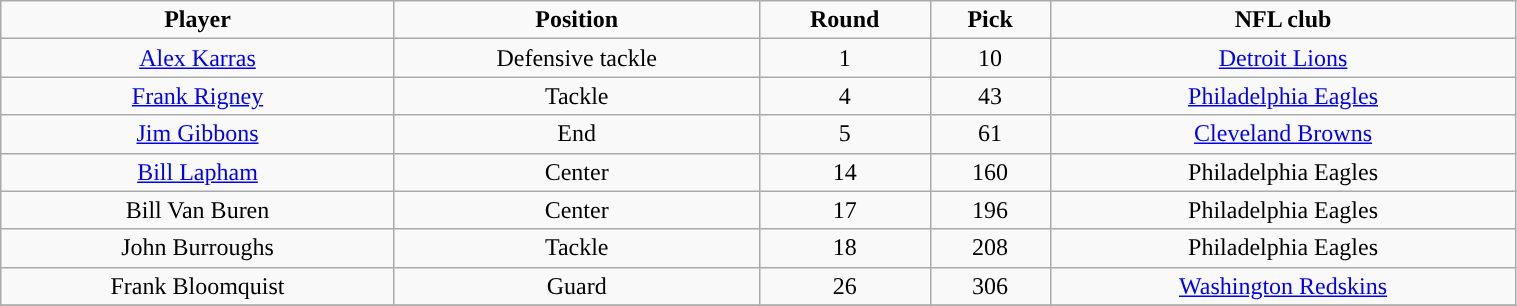<table class="wikitable" width="80%">
<tr align="center">
<td><strong>Player</strong></td>
<td><strong>Position</strong></td>
<td><strong>Round</strong></td>
<td><strong>Pick</strong></td>
<td><strong>NFL club</strong></td>
</tr>
<tr align="center" bgcolor="">
<td><a href='#'>Alex Karras</a></td>
<td>Defensive tackle</td>
<td>1</td>
<td>10</td>
<td><a href='#'>Detroit Lions</a></td>
</tr>
<tr align="center" bgcolor="">
<td><a href='#'>Frank Rigney</a></td>
<td>Tackle</td>
<td>4</td>
<td>43</td>
<td><a href='#'>Philadelphia Eagles</a></td>
</tr>
<tr align="center" bgcolor="">
<td><a href='#'>Jim Gibbons</a></td>
<td>End</td>
<td>5</td>
<td>61</td>
<td><a href='#'>Cleveland Browns</a></td>
</tr>
<tr align="center" bgcolor="">
<td><a href='#'>Bill Lapham</a></td>
<td>Center</td>
<td>14</td>
<td>160</td>
<td>Philadelphia Eagles</td>
</tr>
<tr align="center" bgcolor="">
<td>Bill Van Buren</td>
<td>Center</td>
<td>17</td>
<td>196</td>
<td>Philadelphia Eagles</td>
</tr>
<tr align="center" bgcolor="">
<td>John Burroughs</td>
<td>Tackle</td>
<td>18</td>
<td>208</td>
<td>Philadelphia Eagles</td>
</tr>
<tr align="center" bgcolor="">
<td>Frank Bloomquist</td>
<td>Guard</td>
<td>26</td>
<td>306</td>
<td><a href='#'>Washington Redskins</a></td>
</tr>
<tr align="center" bgcolor="">
</tr>
</table>
